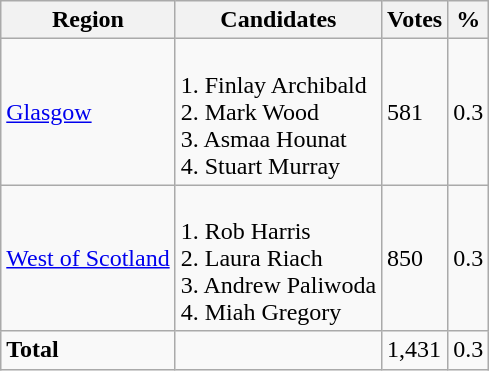<table class="wikitable">
<tr>
<th>Region</th>
<th>Candidates</th>
<th>Votes</th>
<th>%</th>
</tr>
<tr>
<td><a href='#'>Glasgow</a></td>
<td><br>1. Finlay Archibald<br>2. Mark Wood<br>3. Asmaa Hounat<br>4. Stuart Murray</td>
<td>581</td>
<td>0.3</td>
</tr>
<tr>
<td><a href='#'>West of Scotland</a></td>
<td><br>1. Rob Harris<br>2. Laura Riach<br>3. Andrew Paliwoda<br>4. Miah Gregory</td>
<td>850</td>
<td>0.3</td>
</tr>
<tr>
<td><strong>Total</strong></td>
<td></td>
<td>1,431</td>
<td>0.3</td>
</tr>
</table>
